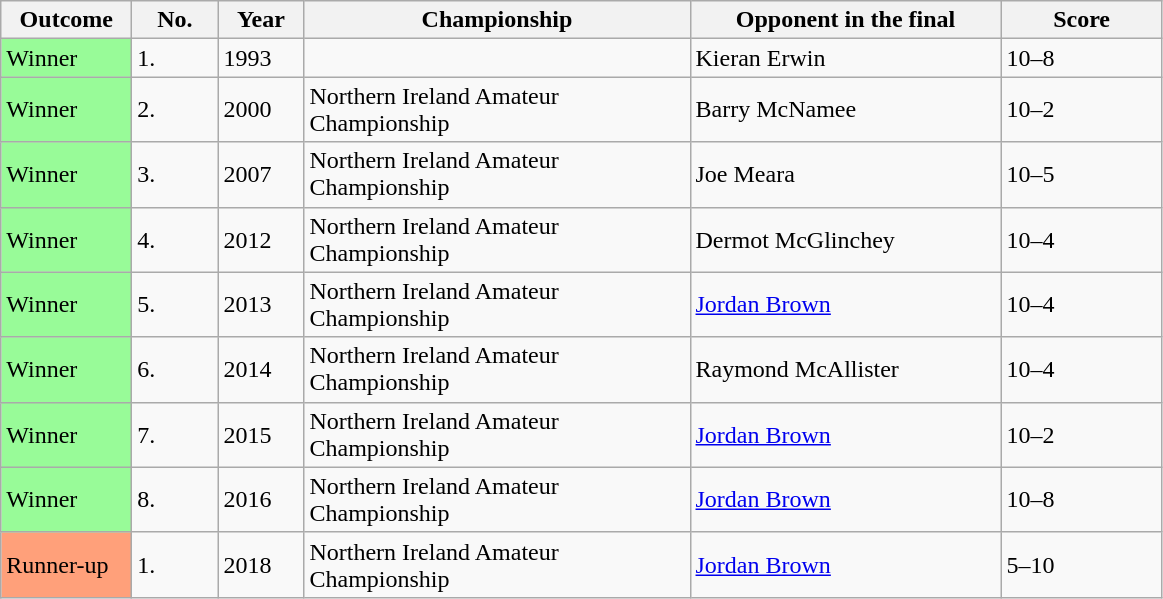<table class="sortable wikitable">
<tr>
<th width="80">Outcome</th>
<th width="50">No.</th>
<th width="50">Year</th>
<th width="250">Championship</th>
<th width="200">Opponent in the final</th>
<th width="100">Score</th>
</tr>
<tr>
<td style="background:#98FB98">Winner</td>
<td>1.</td>
<td>1993</td>
<td></td>
<td> Kieran Erwin</td>
<td>10–8</td>
</tr>
<tr>
<td style="background:#98FB98">Winner</td>
<td>2.</td>
<td>2000</td>
<td>Northern Ireland Amateur Championship</td>
<td> Barry McNamee</td>
<td>10–2</td>
</tr>
<tr>
<td style="background:#98FB98">Winner</td>
<td>3.</td>
<td>2007</td>
<td>Northern Ireland Amateur Championship</td>
<td> Joe Meara</td>
<td>10–5</td>
</tr>
<tr>
<td style="background:#98FB98">Winner</td>
<td>4.</td>
<td>2012</td>
<td>Northern Ireland Amateur Championship</td>
<td> Dermot McGlinchey</td>
<td>10–4</td>
</tr>
<tr>
<td style="background:#98FB98">Winner</td>
<td>5.</td>
<td>2013</td>
<td>Northern Ireland Amateur Championship</td>
<td> <a href='#'>Jordan Brown</a></td>
<td>10–4</td>
</tr>
<tr>
<td style="background:#98FB98">Winner</td>
<td>6.</td>
<td>2014</td>
<td>Northern Ireland Amateur Championship</td>
<td> Raymond McAllister</td>
<td>10–4</td>
</tr>
<tr>
<td style="background:#98FB98">Winner</td>
<td>7.</td>
<td>2015</td>
<td>Northern Ireland Amateur Championship</td>
<td> <a href='#'>Jordan Brown</a></td>
<td>10–2</td>
</tr>
<tr>
<td style="background:#98FB98">Winner</td>
<td>8.</td>
<td>2016</td>
<td>Northern Ireland Amateur Championship</td>
<td> <a href='#'>Jordan Brown</a></td>
<td>10–8</td>
</tr>
<tr>
<td style="background:#ffa07a;">Runner-up</td>
<td>1.</td>
<td>2018</td>
<td>Northern Ireland Amateur Championship</td>
<td> <a href='#'>Jordan Brown</a></td>
<td>5–10</td>
</tr>
</table>
